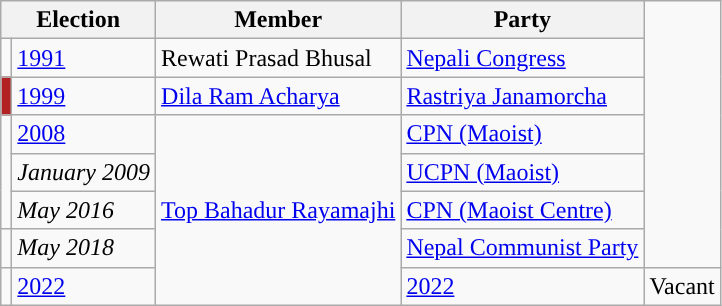<table class="wikitable">
<tr>
<th colspan="2">Election</th>
<th>Member</th>
<th>Party</th>
</tr>
<tr>
<td style="background-color:"></td>
<td><a href='#'>1991</a></td>
<td>Rewati Prasad Bhusal</td>
<td><a href='#'>Nepali Congress</a></td>
</tr>
<tr>
<td style="background-color:firebrick"></td>
<td><a href='#'>1999</a></td>
<td><a href='#'>Dila Ram Acharya</a></td>
<td><a href='#'>Rastriya Janamorcha</a></td>
</tr>
<tr>
<td rowspan="3" style="background-color:"></td>
<td><a href='#'>2008</a></td>
<td rowspan="5"><a href='#'>Top Bahadur Rayamajhi</a></td>
<td><a href='#'>CPN (Maoist)</a></td>
</tr>
<tr>
<td><em>January 2009</em></td>
<td><a href='#'>UCPN (Maoist)</a></td>
</tr>
<tr>
<td><em>May 2016</em></td>
<td><a href='#'>CPN (Maoist Centre)</a></td>
</tr>
<tr>
<td style="background-color:"></td>
<td><em>May 2018</em></td>
<td><a href='#'>Nepal Communist Party</a></td>
</tr>
<tr>
<td></td>
<td><a href='#'>2022</a></td>
<td><a href='#'>2022</a></td>
<td>Vacant</td>
</tr>
</table>
